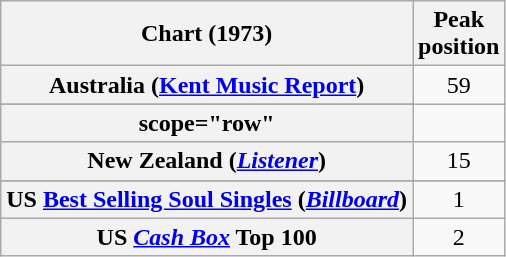<table class="wikitable sortable plainrowheaders" style="text-align:center">
<tr>
<th scope="col">Chart (1973)</th>
<th scope="col">Peak<br>position</th>
</tr>
<tr>
<th scope="row">Australia (<a href='#'>Kent Music Report</a>)</th>
<td style="text-align:center;">59</td>
</tr>
<tr>
</tr>
<tr>
<th>scope="row"</th>
</tr>
<tr>
<th scope="row">New Zealand (<em><a href='#'>Listener</a></em>)</th>
<td style="text-align:center;">15</td>
</tr>
<tr>
</tr>
<tr>
</tr>
<tr>
<th scope="row">US <a href='#'>Best Selling Soul Singles</a> (<em><a href='#'>Billboard</a></em>)</th>
<td>1</td>
</tr>
<tr>
<th scope="row">US <em><a href='#'>Cash Box</a></em> Top 100</th>
<td>2</td>
</tr>
</table>
